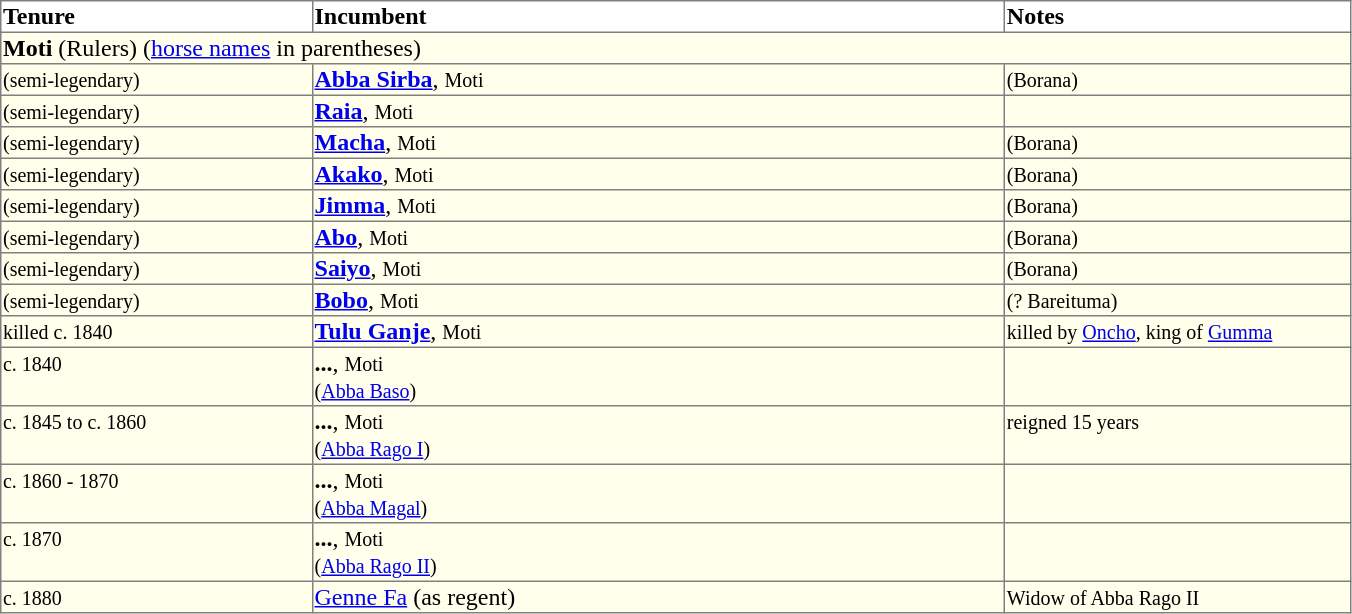<table border=1 style="border-collapse: collapse">
<tr align=left>
<th width="18%">Tenure</th>
<th width="40%">Incumbent</th>
<th width="20%">Notes</th>
</tr>
<tr valign=top bgcolor="#ffffec">
<td colspan="3"><strong>Moti</strong> (Rulers) (<a href='#'>horse names</a> in parentheses)</td>
</tr>
<tr valign=top bgcolor="#ffffec">
<td><small>(semi-legendary)</small></td>
<td><strong><a href='#'>Abba Sirba</a></strong>, <small>Moti</small></td>
<td><small>(Borana)</small></td>
</tr>
<tr valign=top bgcolor="#ffffec">
<td><small>(semi-legendary)</small></td>
<td><strong><a href='#'>Raia</a></strong>, <small>Moti</small></td>
<td></td>
</tr>
<tr valign=top bgcolor="#ffffec">
<td><small>(semi-legendary)</small></td>
<td><strong><a href='#'>Macha</a></strong>, <small>Moti</small></td>
<td><small>(Borana)</small></td>
</tr>
<tr valign=top bgcolor="#ffffec">
<td><small>(semi-legendary)</small></td>
<td><strong><a href='#'>Akako</a></strong>, <small>Moti</small></td>
<td><small>(Borana)</small></td>
</tr>
<tr valign=top bgcolor="#ffffec">
<td><small>(semi-legendary)</small></td>
<td><strong><a href='#'>Jimma</a></strong>, <small>Moti</small></td>
<td><small>(Borana)</small></td>
</tr>
<tr valign=top bgcolor="#ffffec">
<td><small>(semi-legendary)</small></td>
<td><strong><a href='#'>Abo</a></strong>, <small>Moti</small></td>
<td><small>(Borana)</small></td>
</tr>
<tr valign=top bgcolor="#ffffec">
<td><small>(semi-legendary)</small></td>
<td><strong><a href='#'>Saiyo</a></strong>, <small>Moti</small></td>
<td><small>(Borana)</small></td>
</tr>
<tr valign=top bgcolor="#ffffec">
<td><small>(semi-legendary)</small></td>
<td><strong><a href='#'>Bobo</a></strong>, <small>Moti</small></td>
<td><small>(? Bareituma)</small></td>
</tr>
<tr valign=top bgcolor="#ffffec">
<td><small>killed c. 1840</small></td>
<td><strong><a href='#'>Tulu Ganje</a></strong>, <small>Moti</small></td>
<td><small>killed by <a href='#'>Oncho</a>, king of <a href='#'>Gumma</a></small></td>
</tr>
<tr valign=top bgcolor="#ffffec">
<td><small>c. 1840</small></td>
<td><strong>...</strong>, <small>Moti<br>(<a href='#'>Abba Baso</a>)</small></td>
<td> </td>
</tr>
<tr valign=top bgcolor="#ffffec">
<td><small>c. 1845 to c. 1860</small></td>
<td><strong>...</strong>, <small>Moti<br>(<a href='#'>Abba Rago I</a>)</small></td>
<td><small>reigned 15 years</small></td>
</tr>
<tr valign=top bgcolor="#ffffec">
<td><small>c. 1860 - 1870</small></td>
<td><strong>...</strong>, <small>Moti<br>(<a href='#'>Abba Magal</a>)</small></td>
<td> </td>
</tr>
<tr valign=top bgcolor="#ffffec">
<td><small>c. 1870</small></td>
<td><strong>...</strong>, <small>Moti<br>(<a href='#'>Abba Rago II</a>)</small></td>
<td> </td>
</tr>
<tr valign=top bgcolor="#ffffec">
<td><small>c. 1880</small></td>
<td><a href='#'>Genne Fa</a> (as regent)</td>
<td><small>Widow of Abba Rago II</small></td>
</tr>
</table>
